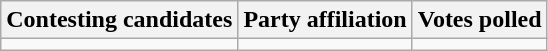<table class="wikitable sortable">
<tr>
<th>Contesting candidates</th>
<th>Party affiliation</th>
<th>Votes polled</th>
</tr>
<tr>
<td></td>
<td></td>
<td></td>
</tr>
</table>
